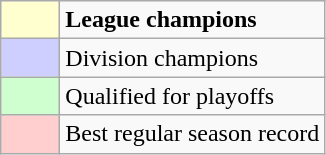<table class="wikitable">
<tr>
<td style="background:#FFFFCF; width:2em"></td>
<td><strong>League champions</strong></td>
</tr>
<tr>
<td style="background:#CFCFFF; width:2em"></td>
<td>Division champions</td>
</tr>
<tr>
<td style="background:#CFFFCF; width:2em"></td>
<td>Qualified for playoffs</td>
</tr>
<tr>
<td style="background:#FFCFCF; width:2em"></td>
<td>Best regular season record</td>
</tr>
</table>
